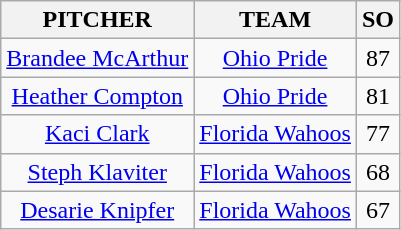<table class="wikitable sortable" style="text-align:center;">
<tr>
<th>PITCHER</th>
<th>TEAM</th>
<th>SO</th>
</tr>
<tr>
<td><a href='#'>Brandee McArthur</a></td>
<td><a href='#'>Ohio Pride</a></td>
<td>87</td>
</tr>
<tr>
<td><a href='#'>Heather Compton</a></td>
<td><a href='#'>Ohio Pride</a></td>
<td>81</td>
</tr>
<tr>
<td><a href='#'>Kaci Clark</a></td>
<td><a href='#'>Florida Wahoos</a></td>
<td>77</td>
</tr>
<tr>
<td><a href='#'>Steph Klaviter</a></td>
<td><a href='#'>Florida Wahoos</a></td>
<td>68</td>
</tr>
<tr>
<td><a href='#'>Desarie Knipfer</a></td>
<td><a href='#'>Florida Wahoos</a></td>
<td>67</td>
</tr>
</table>
